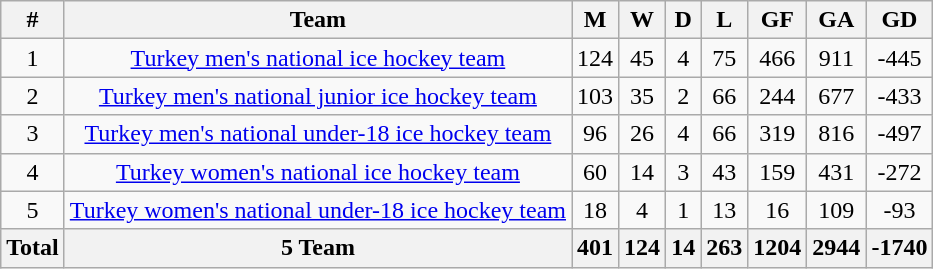<table class="wikitable sortable" style="text-align:center">
<tr>
<th>#</th>
<th>Team</th>
<th>M</th>
<th>W</th>
<th>D</th>
<th>L</th>
<th>GF</th>
<th>GA</th>
<th>GD</th>
</tr>
<tr>
<td>1</td>
<td><a href='#'>Turkey men's national ice hockey team</a></td>
<td>124</td>
<td>45</td>
<td>4</td>
<td>75</td>
<td>466</td>
<td>911</td>
<td>-445</td>
</tr>
<tr>
<td>2</td>
<td><a href='#'>Turkey men's national junior ice hockey team</a></td>
<td>103</td>
<td>35</td>
<td>2</td>
<td>66</td>
<td>244</td>
<td>677</td>
<td>-433</td>
</tr>
<tr>
<td>3</td>
<td><a href='#'>Turkey men's national under-18 ice hockey team</a></td>
<td>96</td>
<td>26</td>
<td>4</td>
<td>66</td>
<td>319</td>
<td>816</td>
<td>-497</td>
</tr>
<tr>
<td>4</td>
<td><a href='#'>Turkey women's national ice hockey team</a></td>
<td>60</td>
<td>14</td>
<td>3</td>
<td>43</td>
<td>159</td>
<td>431</td>
<td>-272</td>
</tr>
<tr>
<td>5</td>
<td><a href='#'>Turkey women's national under-18 ice hockey team</a></td>
<td>18</td>
<td>4</td>
<td>1</td>
<td>13</td>
<td>16</td>
<td>109</td>
<td>-93</td>
</tr>
<tr>
<th><strong>Total</strong></th>
<th>5 Team</th>
<th>401</th>
<th>124</th>
<th>14</th>
<th>263</th>
<th>1204</th>
<th>2944</th>
<th>-1740</th>
</tr>
</table>
